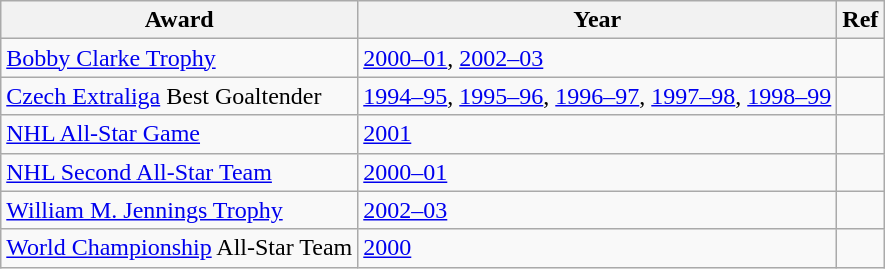<table class="wikitable">
<tr>
<th>Award</th>
<th>Year</th>
<th>Ref</th>
</tr>
<tr>
<td><a href='#'>Bobby Clarke Trophy</a></td>
<td><a href='#'>2000–01</a>, <a href='#'>2002–03</a></td>
<td></td>
</tr>
<tr>
<td><a href='#'>Czech Extraliga</a> Best Goaltender</td>
<td><a href='#'>1994–95</a>, <a href='#'>1995–96</a>, <a href='#'>1996–97</a>, <a href='#'>1997–98</a>, <a href='#'>1998–99</a></td>
<td></td>
</tr>
<tr>
<td><a href='#'>NHL All-Star Game</a></td>
<td><a href='#'>2001</a></td>
<td></td>
</tr>
<tr>
<td><a href='#'>NHL Second All-Star Team</a></td>
<td><a href='#'>2000–01</a></td>
<td></td>
</tr>
<tr>
<td><a href='#'>William M. Jennings Trophy</a></td>
<td><a href='#'>2002–03</a></td>
<td></td>
</tr>
<tr>
<td><a href='#'>World Championship</a> All-Star Team</td>
<td><a href='#'>2000</a></td>
<td></td>
</tr>
</table>
